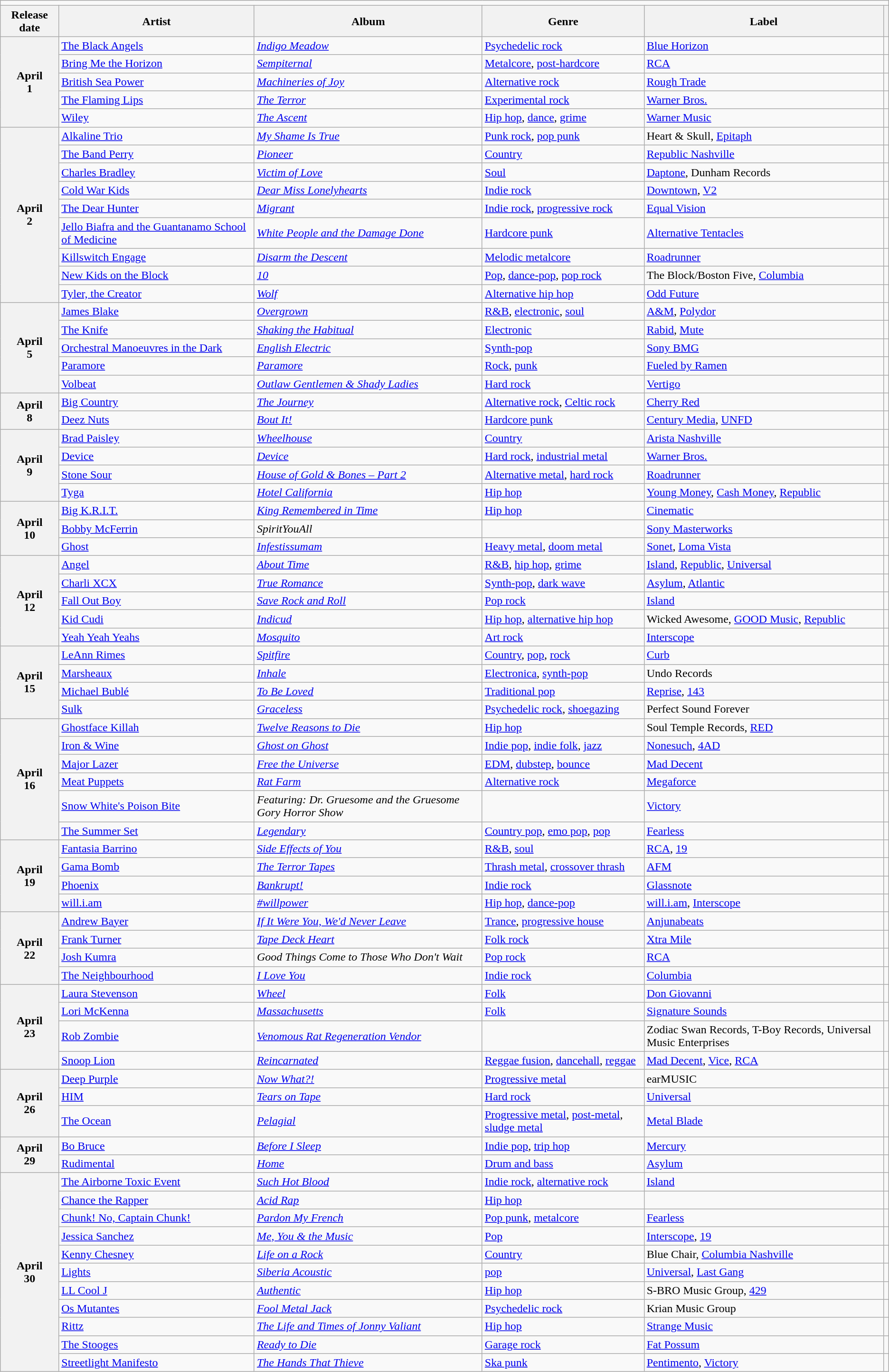<table class="wikitable plainrowheaders">
<tr>
<td colspan="6" style="text-align:center;"></td>
</tr>
<tr>
<th scope="col">Release date</th>
<th scope="col">Artist</th>
<th scope="col">Album</th>
<th scope="col">Genre</th>
<th scope="col">Label</th>
<th scope="col"></th>
</tr>
<tr>
<th scope="row" rowspan="5" style="text-align:center;">April<br>1</th>
<td><a href='#'>The Black Angels</a></td>
<td><em><a href='#'>Indigo Meadow</a></em></td>
<td><a href='#'>Psychedelic rock</a></td>
<td><a href='#'>Blue Horizon</a></td>
<td></td>
</tr>
<tr>
<td><a href='#'>Bring Me the Horizon</a></td>
<td><em><a href='#'>Sempiternal</a></em></td>
<td><a href='#'>Metalcore</a>, <a href='#'>post-hardcore</a></td>
<td><a href='#'>RCA</a></td>
<td></td>
</tr>
<tr>
<td><a href='#'>British Sea Power</a></td>
<td><em><a href='#'>Machineries of Joy</a></em></td>
<td><a href='#'>Alternative rock</a></td>
<td><a href='#'>Rough Trade</a></td>
<td></td>
</tr>
<tr>
<td><a href='#'>The Flaming Lips</a></td>
<td><em><a href='#'>The Terror</a></em></td>
<td><a href='#'>Experimental rock</a></td>
<td><a href='#'>Warner Bros.</a></td>
<td></td>
</tr>
<tr>
<td><a href='#'>Wiley</a></td>
<td><em><a href='#'>The Ascent</a></em></td>
<td><a href='#'>Hip hop</a>, <a href='#'>dance</a>, <a href='#'>grime</a></td>
<td><a href='#'>Warner Music</a></td>
<td></td>
</tr>
<tr>
<th scope="row" rowspan="9" style="text-align:center;">April<br>2</th>
<td><a href='#'>Alkaline Trio</a></td>
<td><em><a href='#'>My Shame Is True</a></em></td>
<td><a href='#'>Punk rock</a>, <a href='#'>pop punk</a></td>
<td>Heart & Skull, <a href='#'>Epitaph</a></td>
<td></td>
</tr>
<tr>
<td><a href='#'>The Band Perry</a></td>
<td><em><a href='#'>Pioneer</a></em></td>
<td><a href='#'>Country</a></td>
<td><a href='#'>Republic Nashville</a></td>
<td></td>
</tr>
<tr>
<td><a href='#'>Charles Bradley</a></td>
<td><em><a href='#'>Victim of Love</a></em></td>
<td><a href='#'>Soul</a></td>
<td><a href='#'>Daptone</a>, Dunham Records</td>
<td></td>
</tr>
<tr>
<td><a href='#'>Cold War Kids</a></td>
<td><em><a href='#'>Dear Miss Lonelyhearts</a></em></td>
<td><a href='#'>Indie rock</a></td>
<td><a href='#'>Downtown</a>, <a href='#'>V2</a></td>
<td></td>
</tr>
<tr>
<td><a href='#'>The Dear Hunter</a></td>
<td><em><a href='#'>Migrant</a></em></td>
<td><a href='#'>Indie rock</a>, <a href='#'>progressive rock</a></td>
<td><a href='#'>Equal Vision</a></td>
<td></td>
</tr>
<tr>
<td><a href='#'>Jello Biafra and the Guantanamo School of Medicine</a></td>
<td><em><a href='#'>White People and the Damage Done</a></em></td>
<td><a href='#'>Hardcore punk</a></td>
<td><a href='#'>Alternative Tentacles</a></td>
<td></td>
</tr>
<tr>
<td><a href='#'>Killswitch Engage</a></td>
<td><em><a href='#'>Disarm the Descent</a></em></td>
<td><a href='#'>Melodic metalcore</a></td>
<td><a href='#'>Roadrunner</a></td>
<td></td>
</tr>
<tr>
<td><a href='#'>New Kids on the Block</a></td>
<td><em><a href='#'>10</a></em></td>
<td><a href='#'>Pop</a>, <a href='#'>dance-pop</a>, <a href='#'>pop rock</a></td>
<td>The Block/Boston Five, <a href='#'>Columbia</a></td>
<td></td>
</tr>
<tr>
<td><a href='#'>Tyler, the Creator</a></td>
<td><em><a href='#'>Wolf</a></em></td>
<td><a href='#'>Alternative hip hop</a></td>
<td><a href='#'>Odd Future</a></td>
<td></td>
</tr>
<tr>
<th scope="row" rowspan="5" style="text-align:center;">April<br>5</th>
<td><a href='#'>James Blake</a></td>
<td><em><a href='#'>Overgrown</a></em></td>
<td><a href='#'>R&B</a>, <a href='#'>electronic</a>, <a href='#'>soul</a></td>
<td><a href='#'>A&M</a>, <a href='#'>Polydor</a></td>
<td></td>
</tr>
<tr>
<td><a href='#'>The Knife</a></td>
<td><em><a href='#'>Shaking the Habitual</a></em></td>
<td><a href='#'>Electronic</a></td>
<td><a href='#'>Rabid</a>, <a href='#'>Mute</a></td>
<td></td>
</tr>
<tr>
<td><a href='#'>Orchestral Manoeuvres in the Dark</a></td>
<td><em><a href='#'>English Electric</a></em></td>
<td><a href='#'>Synth-pop</a></td>
<td><a href='#'>Sony BMG</a></td>
<td></td>
</tr>
<tr>
<td><a href='#'>Paramore</a></td>
<td><em><a href='#'>Paramore</a></em></td>
<td><a href='#'>Rock</a>, <a href='#'>punk</a></td>
<td><a href='#'>Fueled by Ramen</a></td>
<td></td>
</tr>
<tr>
<td><a href='#'>Volbeat</a></td>
<td><em><a href='#'>Outlaw Gentlemen & Shady Ladies</a></em></td>
<td><a href='#'>Hard rock</a></td>
<td><a href='#'>Vertigo</a></td>
<td></td>
</tr>
<tr>
<th scope="row" rowspan="2" style="text-align:center;">April<br>8</th>
<td><a href='#'>Big Country</a></td>
<td><em><a href='#'>The Journey</a></em></td>
<td><a href='#'>Alternative rock</a>, <a href='#'>Celtic rock</a></td>
<td><a href='#'>Cherry Red</a></td>
<td></td>
</tr>
<tr>
<td><a href='#'>Deez Nuts</a></td>
<td><em><a href='#'>Bout It!</a></em></td>
<td><a href='#'>Hardcore punk</a></td>
<td><a href='#'>Century Media</a>, <a href='#'>UNFD</a></td>
<td></td>
</tr>
<tr>
<th scope="row" rowspan="4" style="text-align:center;">April<br>9</th>
<td><a href='#'>Brad Paisley</a></td>
<td><em><a href='#'>Wheelhouse</a></em></td>
<td><a href='#'>Country</a></td>
<td><a href='#'>Arista Nashville</a></td>
<td></td>
</tr>
<tr>
<td><a href='#'>Device</a></td>
<td><em><a href='#'>Device</a></em></td>
<td><a href='#'>Hard rock</a>, <a href='#'>industrial metal</a></td>
<td><a href='#'>Warner Bros.</a></td>
<td></td>
</tr>
<tr>
<td><a href='#'>Stone Sour</a></td>
<td><em><a href='#'>House of Gold & Bones – Part 2</a></em></td>
<td><a href='#'>Alternative metal</a>, <a href='#'>hard rock</a></td>
<td><a href='#'>Roadrunner</a></td>
<td></td>
</tr>
<tr>
<td><a href='#'>Tyga</a></td>
<td><em><a href='#'>Hotel California</a></em></td>
<td><a href='#'>Hip hop</a></td>
<td><a href='#'>Young Money</a>, <a href='#'>Cash Money</a>, <a href='#'>Republic</a></td>
<td></td>
</tr>
<tr>
<th scope="row" rowspan="3" style="text-align:center;">April<br>10</th>
<td><a href='#'>Big K.R.I.T.</a></td>
<td><em><a href='#'>King Remembered in Time</a></em></td>
<td><a href='#'>Hip hop</a></td>
<td><a href='#'>Cinematic</a></td>
<td></td>
</tr>
<tr>
<td><a href='#'>Bobby McFerrin</a></td>
<td><em>SpiritYouAll</em></td>
<td></td>
<td><a href='#'>Sony Masterworks</a></td>
<td></td>
</tr>
<tr>
<td><a href='#'>Ghost</a></td>
<td><em><a href='#'>Infestissumam</a></em></td>
<td><a href='#'>Heavy metal</a>, <a href='#'>doom metal</a></td>
<td><a href='#'>Sonet</a>, <a href='#'>Loma Vista</a></td>
<td></td>
</tr>
<tr>
<th scope="row" rowspan="5" style="text-align:center;">April<br>12</th>
<td><a href='#'>Angel</a></td>
<td><em><a href='#'>About Time</a></em></td>
<td><a href='#'>R&B</a>, <a href='#'>hip hop</a>, <a href='#'>grime</a></td>
<td><a href='#'>Island</a>, <a href='#'>Republic</a>, <a href='#'>Universal</a></td>
<td></td>
</tr>
<tr>
<td><a href='#'>Charli XCX</a></td>
<td><em><a href='#'>True Romance</a></em></td>
<td><a href='#'>Synth-pop</a>, <a href='#'>dark wave</a></td>
<td><a href='#'>Asylum</a>, <a href='#'>Atlantic</a></td>
<td></td>
</tr>
<tr>
<td><a href='#'>Fall Out Boy</a></td>
<td><em><a href='#'>Save Rock and Roll</a></em></td>
<td><a href='#'>Pop rock</a></td>
<td><a href='#'>Island</a></td>
<td></td>
</tr>
<tr>
<td><a href='#'>Kid Cudi</a></td>
<td><em><a href='#'>Indicud</a></em></td>
<td><a href='#'>Hip hop</a>, <a href='#'>alternative hip hop</a></td>
<td>Wicked Awesome, <a href='#'>GOOD Music</a>, <a href='#'>Republic</a></td>
<td></td>
</tr>
<tr>
<td><a href='#'>Yeah Yeah Yeahs</a></td>
<td><em><a href='#'>Mosquito</a></em></td>
<td><a href='#'>Art rock</a></td>
<td><a href='#'>Interscope</a></td>
<td></td>
</tr>
<tr>
<th scope="row" rowspan="4" style="text-align:center;">April<br>15</th>
<td><a href='#'>LeAnn Rimes</a></td>
<td><em><a href='#'>Spitfire</a></em></td>
<td><a href='#'>Country</a>, <a href='#'>pop</a>, <a href='#'>rock</a></td>
<td><a href='#'>Curb</a></td>
<td></td>
</tr>
<tr>
<td><a href='#'>Marsheaux</a></td>
<td><em><a href='#'>Inhale</a></em></td>
<td><a href='#'>Electronica</a>, <a href='#'>synth-pop</a></td>
<td>Undo Records</td>
<td></td>
</tr>
<tr>
<td><a href='#'>Michael Bublé</a></td>
<td><em><a href='#'>To Be Loved</a></em></td>
<td><a href='#'>Traditional pop</a></td>
<td><a href='#'>Reprise</a>, <a href='#'>143</a></td>
<td></td>
</tr>
<tr>
<td><a href='#'>Sulk</a></td>
<td><em><a href='#'>Graceless</a></em></td>
<td><a href='#'>Psychedelic rock</a>, <a href='#'>shoegazing</a></td>
<td>Perfect Sound Forever</td>
<td></td>
</tr>
<tr>
<th scope="row" rowspan="6" style="text-align:center;">April<br>16</th>
<td><a href='#'>Ghostface Killah</a></td>
<td><em><a href='#'>Twelve Reasons to Die</a></em></td>
<td><a href='#'>Hip hop</a></td>
<td>Soul Temple Records, <a href='#'>RED</a></td>
<td></td>
</tr>
<tr>
<td><a href='#'>Iron & Wine</a></td>
<td><em><a href='#'>Ghost on Ghost</a></em></td>
<td><a href='#'>Indie pop</a>, <a href='#'>indie folk</a>, <a href='#'>jazz</a></td>
<td><a href='#'>Nonesuch</a>, <a href='#'>4AD</a></td>
<td></td>
</tr>
<tr>
<td><a href='#'>Major Lazer</a></td>
<td><em><a href='#'>Free the Universe</a></em></td>
<td><a href='#'>EDM</a>, <a href='#'>dubstep</a>, <a href='#'>bounce</a></td>
<td><a href='#'>Mad Decent</a></td>
<td></td>
</tr>
<tr>
<td><a href='#'>Meat Puppets</a></td>
<td><em><a href='#'>Rat Farm</a></em></td>
<td><a href='#'>Alternative rock</a></td>
<td><a href='#'>Megaforce</a></td>
<td></td>
</tr>
<tr>
<td><a href='#'>Snow White's Poison Bite</a></td>
<td><em>Featuring: Dr. Gruesome and the Gruesome Gory Horror Show</em></td>
<td></td>
<td><a href='#'>Victory</a></td>
<td></td>
</tr>
<tr>
<td><a href='#'>The Summer Set</a></td>
<td><em><a href='#'>Legendary</a></em></td>
<td><a href='#'>Country pop</a>, <a href='#'>emo pop</a>, <a href='#'>pop</a></td>
<td><a href='#'>Fearless</a></td>
<td></td>
</tr>
<tr>
<th scope="row" rowspan="4" style="text-align:center;">April<br>19</th>
<td><a href='#'>Fantasia Barrino</a></td>
<td><em><a href='#'>Side Effects of You</a></em></td>
<td><a href='#'>R&B</a>, <a href='#'>soul</a></td>
<td><a href='#'>RCA</a>, <a href='#'>19</a></td>
<td></td>
</tr>
<tr>
<td><a href='#'>Gama Bomb</a></td>
<td><em><a href='#'>The Terror Tapes</a></em></td>
<td><a href='#'>Thrash metal</a>, <a href='#'>crossover thrash</a></td>
<td><a href='#'>AFM</a></td>
<td></td>
</tr>
<tr>
<td><a href='#'>Phoenix</a></td>
<td><em><a href='#'>Bankrupt!</a></em></td>
<td><a href='#'>Indie rock</a></td>
<td><a href='#'>Glassnote</a></td>
<td></td>
</tr>
<tr>
<td><a href='#'>will.i.am</a></td>
<td><em><a href='#'>#willpower</a></em></td>
<td><a href='#'>Hip hop</a>, <a href='#'>dance-pop</a></td>
<td><a href='#'>will.i.am</a>, <a href='#'>Interscope</a></td>
<td></td>
</tr>
<tr>
<th scope="row" rowspan="4" style="text-align:center;">April<br>22</th>
<td><a href='#'>Andrew Bayer</a></td>
<td><em><a href='#'>If It Were You, We'd Never Leave</a></em></td>
<td><a href='#'>Trance</a>, <a href='#'>progressive house</a></td>
<td><a href='#'>Anjunabeats</a></td>
<td></td>
</tr>
<tr>
<td><a href='#'>Frank Turner</a></td>
<td><em><a href='#'>Tape Deck Heart</a></em></td>
<td><a href='#'>Folk rock</a></td>
<td><a href='#'>Xtra Mile</a></td>
<td></td>
</tr>
<tr>
<td><a href='#'>Josh Kumra</a></td>
<td><em>Good Things Come to Those Who Don't Wait</em></td>
<td><a href='#'>Pop rock</a></td>
<td><a href='#'>RCA</a></td>
<td></td>
</tr>
<tr>
<td><a href='#'>The Neighbourhood</a></td>
<td><em><a href='#'>I Love You</a></em></td>
<td><a href='#'>Indie rock</a></td>
<td><a href='#'>Columbia</a></td>
<td></td>
</tr>
<tr>
<th scope="row" rowspan="4" style="text-align:center;">April<br>23</th>
<td><a href='#'>Laura Stevenson</a></td>
<td><em><a href='#'>Wheel</a></em></td>
<td><a href='#'>Folk</a></td>
<td><a href='#'>Don Giovanni</a></td>
<td></td>
</tr>
<tr>
<td><a href='#'>Lori McKenna</a></td>
<td><em><a href='#'>Massachusetts</a></em></td>
<td><a href='#'>Folk</a></td>
<td><a href='#'>Signature Sounds</a></td>
<td></td>
</tr>
<tr>
<td><a href='#'>Rob Zombie</a></td>
<td><em><a href='#'>Venomous Rat Regeneration Vendor</a></em></td>
<td></td>
<td>Zodiac Swan Records, T-Boy Records, Universal Music Enterprises</td>
<td></td>
</tr>
<tr>
<td><a href='#'>Snoop Lion</a></td>
<td><em><a href='#'>Reincarnated</a></em></td>
<td><a href='#'>Reggae fusion</a>, <a href='#'>dancehall</a>, <a href='#'>reggae</a></td>
<td><a href='#'>Mad Decent</a>, <a href='#'>Vice</a>, <a href='#'>RCA</a></td>
<td></td>
</tr>
<tr>
<th scope="row" rowspan="3" style="text-align:center;">April<br>26</th>
<td><a href='#'>Deep Purple</a></td>
<td><em><a href='#'>Now What?!</a></em></td>
<td><a href='#'>Progressive metal</a></td>
<td>earMUSIC</td>
<td></td>
</tr>
<tr>
<td><a href='#'>HIM</a></td>
<td><em><a href='#'>Tears on Tape</a></em></td>
<td><a href='#'>Hard rock</a></td>
<td><a href='#'>Universal</a></td>
<td></td>
</tr>
<tr>
<td><a href='#'>The Ocean</a></td>
<td><em><a href='#'>Pelagial</a></em></td>
<td><a href='#'>Progressive metal</a>, <a href='#'>post-metal</a>, <a href='#'>sludge metal</a></td>
<td><a href='#'>Metal Blade</a></td>
<td></td>
</tr>
<tr>
<th scope="row" rowspan="2" style="text-align:center;">April<br>29</th>
<td><a href='#'>Bo Bruce</a></td>
<td><em><a href='#'>Before I Sleep</a></em></td>
<td><a href='#'>Indie pop</a>, <a href='#'>trip hop</a></td>
<td><a href='#'>Mercury</a></td>
<td></td>
</tr>
<tr>
<td><a href='#'>Rudimental</a></td>
<td><em><a href='#'>Home</a></em></td>
<td><a href='#'>Drum and bass</a></td>
<td><a href='#'>Asylum</a></td>
<td></td>
</tr>
<tr>
<th scope="row" rowspan="11" style="text-align:center;">April<br>30</th>
<td><a href='#'>The Airborne Toxic Event</a></td>
<td><em><a href='#'>Such Hot Blood</a></em></td>
<td><a href='#'>Indie rock</a>, <a href='#'>alternative rock</a></td>
<td><a href='#'>Island</a></td>
<td></td>
</tr>
<tr>
<td><a href='#'>Chance the Rapper</a></td>
<td><em><a href='#'>Acid Rap</a></em></td>
<td><a href='#'>Hip hop</a></td>
<td></td>
<td></td>
</tr>
<tr>
<td><a href='#'>Chunk! No, Captain Chunk!</a></td>
<td><em><a href='#'>Pardon My French</a></em></td>
<td><a href='#'>Pop punk</a>, <a href='#'>metalcore</a></td>
<td><a href='#'>Fearless</a></td>
<td></td>
</tr>
<tr>
<td><a href='#'>Jessica Sanchez</a></td>
<td><em><a href='#'>Me, You & the Music</a></em></td>
<td><a href='#'>Pop</a></td>
<td><a href='#'>Interscope</a>, <a href='#'>19</a></td>
<td></td>
</tr>
<tr>
<td><a href='#'>Kenny Chesney</a></td>
<td><em><a href='#'>Life on a Rock</a></em></td>
<td><a href='#'>Country</a></td>
<td>Blue Chair, <a href='#'>Columbia Nashville</a></td>
<td></td>
</tr>
<tr>
<td><a href='#'>Lights</a></td>
<td><em><a href='#'>Siberia Acoustic</a></em></td>
<td><a href='#'>pop</a></td>
<td><a href='#'>Universal</a>, <a href='#'>Last Gang</a></td>
<td></td>
</tr>
<tr>
<td><a href='#'>LL Cool J</a></td>
<td><em><a href='#'>Authentic</a></em></td>
<td><a href='#'>Hip hop</a></td>
<td>S-BRO Music Group, <a href='#'>429</a></td>
<td></td>
</tr>
<tr>
<td><a href='#'>Os Mutantes</a></td>
<td><em><a href='#'>Fool Metal Jack</a></em></td>
<td><a href='#'>Psychedelic rock</a></td>
<td>Krian Music Group</td>
<td></td>
</tr>
<tr>
<td><a href='#'>Rittz</a></td>
<td><em><a href='#'>The Life and Times of Jonny Valiant</a></em></td>
<td><a href='#'>Hip hop</a></td>
<td><a href='#'>Strange Music</a></td>
<td></td>
</tr>
<tr>
<td><a href='#'>The Stooges</a></td>
<td><em><a href='#'>Ready to Die</a></em></td>
<td><a href='#'>Garage rock</a></td>
<td><a href='#'>Fat Possum</a></td>
<td></td>
</tr>
<tr>
<td><a href='#'>Streetlight Manifesto</a></td>
<td><em><a href='#'>The Hands That Thieve</a></em></td>
<td><a href='#'>Ska punk</a></td>
<td><a href='#'>Pentimento</a>, <a href='#'>Victory</a></td>
<td></td>
</tr>
</table>
